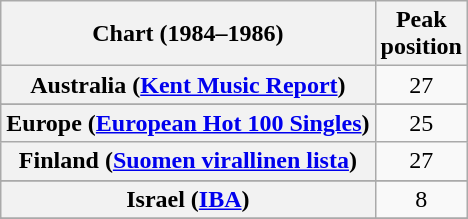<table class="wikitable sortable plainrowheaders" style="text-align:center">
<tr>
<th>Chart (1984–1986)</th>
<th>Peak<br>position</th>
</tr>
<tr>
<th scope="row">Australia (<a href='#'>Kent Music Report</a>)</th>
<td>27</td>
</tr>
<tr>
</tr>
<tr>
</tr>
<tr>
<th scope="row">Europe (<a href='#'>European Hot 100 Singles</a>)</th>
<td>25</td>
</tr>
<tr>
<th scope="row">Finland (<a href='#'>Suomen virallinen lista</a>)</th>
<td>27</td>
</tr>
<tr>
</tr>
<tr>
</tr>
<tr>
<th scope="row">Israel (<a href='#'>IBA</a>)</th>
<td>8</td>
</tr>
<tr>
</tr>
<tr>
</tr>
<tr>
</tr>
<tr>
</tr>
<tr>
</tr>
</table>
